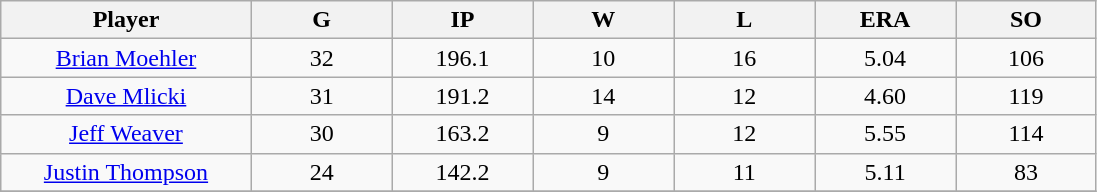<table class="wikitable sortable">
<tr>
<th bgcolor="#DDDDFF" width="16%">Player</th>
<th bgcolor="#DDDDFF" width="9%">G</th>
<th bgcolor="#DDDDFF" width="9%">IP</th>
<th bgcolor="#DDDDFF" width="9%">W</th>
<th bgcolor="#DDDDFF" width="9%">L</th>
<th bgcolor="#DDDDFF" width="9%">ERA</th>
<th bgcolor="#DDDDFF" width="9%">SO</th>
</tr>
<tr align="center">
<td><a href='#'>Brian Moehler</a></td>
<td>32</td>
<td>196.1</td>
<td>10</td>
<td>16</td>
<td>5.04</td>
<td>106</td>
</tr>
<tr align=center>
<td><a href='#'>Dave Mlicki</a></td>
<td>31</td>
<td>191.2</td>
<td>14</td>
<td>12</td>
<td>4.60</td>
<td>119</td>
</tr>
<tr align=center>
<td><a href='#'>Jeff Weaver</a></td>
<td>30</td>
<td>163.2</td>
<td>9</td>
<td>12</td>
<td>5.55</td>
<td>114</td>
</tr>
<tr align=center>
<td><a href='#'>Justin Thompson</a></td>
<td>24</td>
<td>142.2</td>
<td>9</td>
<td>11</td>
<td>5.11</td>
<td>83</td>
</tr>
<tr align="center">
</tr>
</table>
